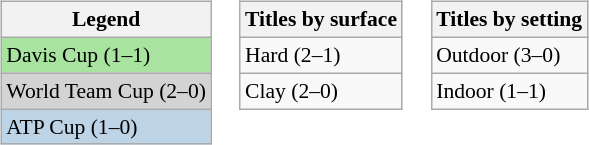<table>
<tr valign="top">
<td><br><table class="wikitable" style=font-size:90%>
<tr>
<th>Legend</th>
</tr>
<tr style="background:#A8E4A0;">
<td>Davis Cup (1–1)</td>
</tr>
<tr style="background:#D3D3D3;">
<td>World Team Cup (2–0)</td>
</tr>
<tr style="background:#BCD4E6;">
<td>ATP Cup (1–0)</td>
</tr>
</table>
</td>
<td><br><table class="wikitable" style=font-size:90%>
<tr>
<th>Titles by surface</th>
</tr>
<tr>
<td>Hard (2–1)</td>
</tr>
<tr>
<td>Clay (2–0)</td>
</tr>
</table>
</td>
<td><br><table class="wikitable" style=font-size:90%>
<tr>
<th>Titles by setting</th>
</tr>
<tr>
<td>Outdoor (3–0)</td>
</tr>
<tr>
<td>Indoor (1–1)</td>
</tr>
</table>
</td>
</tr>
</table>
